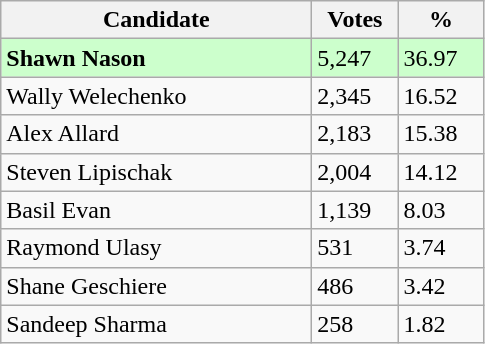<table class="wikitable sortable">
<tr>
<th width="200px">Candidate</th>
<th width="50px">Votes</th>
<th width="50px">%</th>
</tr>
<tr style="text-align:left; background:#cfc;">
<td><strong>Shawn Nason</strong></td>
<td>5,247</td>
<td>36.97</td>
</tr>
<tr>
<td>Wally Welechenko</td>
<td>2,345</td>
<td>16.52</td>
</tr>
<tr>
<td>Alex Allard</td>
<td>2,183</td>
<td>15.38</td>
</tr>
<tr>
<td>Steven Lipischak</td>
<td>2,004</td>
<td>14.12</td>
</tr>
<tr>
<td>Basil Evan</td>
<td>1,139</td>
<td>8.03</td>
</tr>
<tr>
<td>Raymond Ulasy</td>
<td>531</td>
<td>3.74</td>
</tr>
<tr>
<td>Shane Geschiere</td>
<td>486</td>
<td>3.42</td>
</tr>
<tr>
<td>Sandeep Sharma</td>
<td>258</td>
<td>1.82</td>
</tr>
</table>
